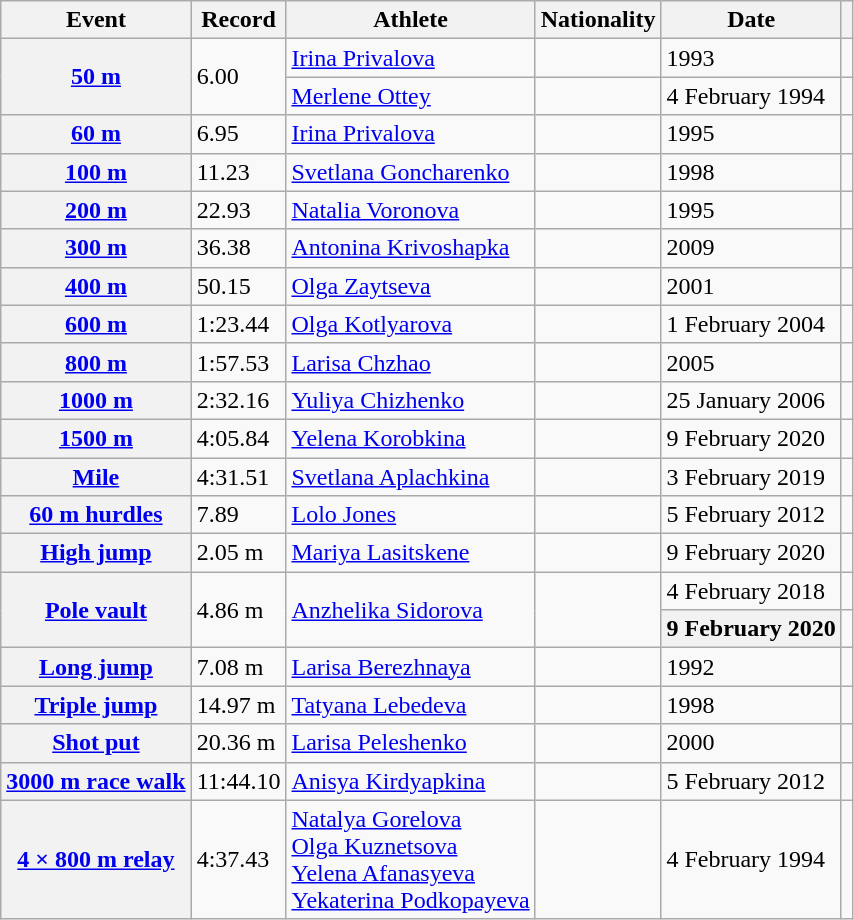<table class="wikitable plainrowheaders sticky-header">
<tr>
<th scope="col">Event</th>
<th scope="col">Record</th>
<th scope="col">Athlete</th>
<th scope="col">Nationality</th>
<th scope="col">Date</th>
<th scope="col"></th>
</tr>
<tr>
<th scope="rowgroup" rowspan="2"><a href='#'>50 m</a></th>
<td rowspan="2">6.00</td>
<td><a href='#'>Irina Privalova</a></td>
<td></td>
<td>1993</td>
<td></td>
</tr>
<tr>
<td><a href='#'>Merlene Ottey</a></td>
<td></td>
<td>4 February 1994</td>
<td></td>
</tr>
<tr>
<th scope="row"><a href='#'>60 m</a></th>
<td>6.95</td>
<td><a href='#'>Irina Privalova</a></td>
<td></td>
<td>1995</td>
<td></td>
</tr>
<tr>
<th scope="row"><a href='#'>100 m</a></th>
<td>11.23</td>
<td><a href='#'>Svetlana Goncharenko</a></td>
<td></td>
<td>1998</td>
<td></td>
</tr>
<tr>
<th scope="row"><a href='#'>200 m</a></th>
<td>22.93</td>
<td><a href='#'>Natalia Voronova</a></td>
<td></td>
<td>1995</td>
<td></td>
</tr>
<tr>
<th scope="row"><a href='#'>300 m</a></th>
<td>36.38</td>
<td><a href='#'>Antonina Krivoshapka</a></td>
<td></td>
<td>2009</td>
<td></td>
</tr>
<tr>
<th scope="row"><a href='#'>400 m</a></th>
<td>50.15</td>
<td><a href='#'>Olga Zaytseva</a></td>
<td></td>
<td>2001</td>
<td></td>
</tr>
<tr>
<th scope="row"><a href='#'>600 m</a></th>
<td>1:23.44</td>
<td><a href='#'>Olga Kotlyarova</a></td>
<td></td>
<td>1 February 2004</td>
<td></td>
</tr>
<tr>
<th scope="row"><a href='#'>800 m</a></th>
<td>1:57.53</td>
<td><a href='#'>Larisa Chzhao</a></td>
<td></td>
<td>2005</td>
<td></td>
</tr>
<tr>
<th scope="row"><a href='#'>1000 m</a></th>
<td>2:32.16</td>
<td><a href='#'>Yuliya Chizhenko</a></td>
<td></td>
<td>25 January 2006</td>
<td></td>
</tr>
<tr>
<th scope="row"><a href='#'>1500 m</a></th>
<td>4:05.84</td>
<td><a href='#'>Yelena Korobkina</a></td>
<td></td>
<td>9 February 2020</td>
<td></td>
</tr>
<tr>
<th scope="row"><a href='#'>Mile</a></th>
<td>4:31.51</td>
<td><a href='#'>Svetlana Aplachkina</a></td>
<td></td>
<td>3 February 2019</td>
<td></td>
</tr>
<tr>
<th scope="row"><a href='#'>60 m hurdles</a></th>
<td>7.89</td>
<td><a href='#'>Lolo Jones</a></td>
<td></td>
<td>5 February 2012</td>
<td></td>
</tr>
<tr>
<th scope="row"><a href='#'>High jump</a></th>
<td>2.05 m</td>
<td><a href='#'>Mariya Lasitskene</a></td>
<td></td>
<td>9 February 2020</td>
<td></td>
</tr>
<tr>
<th scope="rowgroup" rowspan="2"><a href='#'>Pole vault</a></th>
<td rowspan="2">4.86 m</td>
<td rowspan="2"><a href='#'>Anzhelika Sidorova</a></td>
<td rowspan="2"></td>
<td>4 February 2018</td>
<td></td>
</tr>
<tr>
<th scope="row">9 February 2020</th>
<td></td>
</tr>
<tr>
<th scope="row"><a href='#'>Long jump</a></th>
<td>7.08 m</td>
<td><a href='#'>Larisa Berezhnaya</a></td>
<td></td>
<td>1992</td>
<td></td>
</tr>
<tr>
<th scope="row"><a href='#'>Triple jump</a></th>
<td>14.97 m</td>
<td><a href='#'>Tatyana Lebedeva</a></td>
<td></td>
<td>1998</td>
<td></td>
</tr>
<tr>
<th scope="row"><a href='#'>Shot put</a></th>
<td>20.36 m</td>
<td><a href='#'>Larisa Peleshenko</a></td>
<td></td>
<td>2000</td>
<td></td>
</tr>
<tr>
<th scope="row"><a href='#'>3000 m race walk</a></th>
<td>11:44.10</td>
<td><a href='#'>Anisya Kirdyapkina</a></td>
<td></td>
<td>5 February 2012</td>
<td></td>
</tr>
<tr>
<th scope="row"><a href='#'>4 × 800 m relay</a></th>
<td>4:37.43</td>
<td><a href='#'>Natalya Gorelova</a><br><a href='#'>Olga Kuznetsova</a><br><a href='#'>Yelena Afanasyeva</a><br><a href='#'>Yekaterina Podkopayeva</a></td>
<td></td>
<td>4 February 1994</td>
<td></td>
</tr>
</table>
